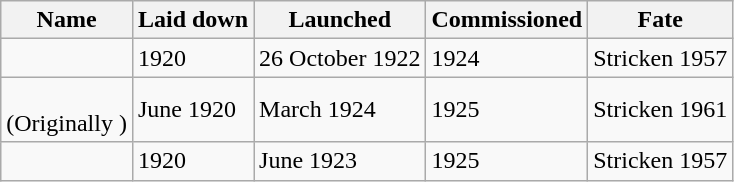<table class="wikitable" border="1">
<tr>
<th>Name</th>
<th>Laid down</th>
<th>Launched</th>
<th>Commissioned</th>
<th>Fate</th>
</tr>
<tr>
<td></td>
<td>1920</td>
<td>26 October 1922</td>
<td>1924</td>
<td>Stricken 1957</td>
</tr>
<tr>
<td><br>(Originally )</td>
<td>June 1920</td>
<td>March 1924</td>
<td>1925</td>
<td>Stricken 1961</td>
</tr>
<tr>
<td></td>
<td>1920</td>
<td>June 1923</td>
<td>1925</td>
<td>Stricken 1957</td>
</tr>
</table>
